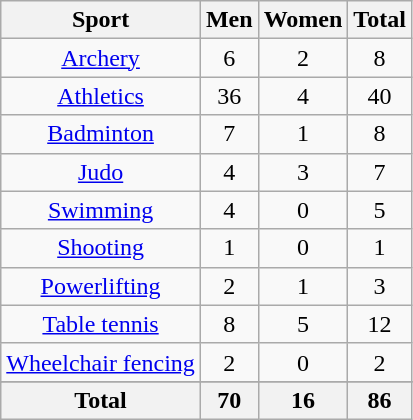<table class="wikitable sortable" style="text-align:center;">
<tr>
<th>Sport</th>
<th>Men</th>
<th>Women</th>
<th>Total</th>
</tr>
<tr>
<td align=center><a href='#'>Archery</a></td>
<td>6</td>
<td>2</td>
<td>8</td>
</tr>
<tr>
<td align=center><a href='#'>Athletics</a></td>
<td>36</td>
<td>4</td>
<td>40</td>
</tr>
<tr>
<td align=center><a href='#'>Badminton</a></td>
<td>7</td>
<td>1</td>
<td>8</td>
</tr>
<tr>
<td align=center><a href='#'>Judo</a></td>
<td>4</td>
<td>3</td>
<td>7</td>
</tr>
<tr>
<td align=center><a href='#'>Swimming</a></td>
<td>4</td>
<td>0</td>
<td>5</td>
</tr>
<tr>
<td align=center><a href='#'>Shooting</a></td>
<td>1</td>
<td>0</td>
<td>1</td>
</tr>
<tr>
<td align=center><a href='#'>Powerlifting</a></td>
<td>2</td>
<td>1</td>
<td>3</td>
</tr>
<tr>
<td align=center><a href='#'>Table tennis</a></td>
<td>8</td>
<td>5</td>
<td>12</td>
</tr>
<tr>
<td align=center><a href='#'>Wheelchair fencing</a></td>
<td>2</td>
<td>0</td>
<td>2</td>
</tr>
<tr>
</tr>
<tr class="sortbottom">
<th>Total</th>
<th>70</th>
<th>16</th>
<th>86</th>
</tr>
</table>
